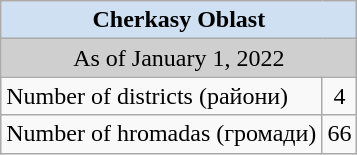<table class="wikitable">
<tr>
<td colspan="2" style="background:#CEE0F2; color:black; text-align:center;"><strong>Cherkasy Oblast</strong></td>
</tr>
<tr>
<td colspan="2" style="background:#CFCFCF; color:black; text-align:center;">As of January 1, 2022</td>
</tr>
<tr>
<td>Number of districts (райони)</td>
<td align="center">4</td>
</tr>
<tr>
<td>Number of hromadas (громади)</td>
<td align="center">66</td>
</tr>
</table>
